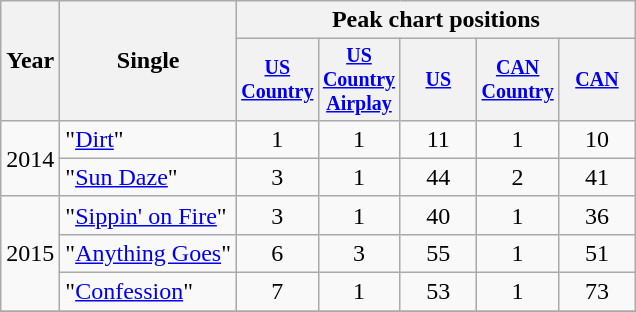<table class="wikitable" style="text-align:center;">
<tr>
<th rowspan="2">Year</th>
<th rowspan="2">Single</th>
<th colspan="5">Peak chart positions</th>
</tr>
<tr style="font-size:smaller;">
<th width="45"><a href='#'>US Country</a><br></th>
<th width="45"><a href='#'>US Country Airplay</a><br></th>
<th width="45"><a href='#'>US</a><br></th>
<th width="45"><a href='#'>CAN Country</a><br></th>
<th width="45"><a href='#'>CAN</a><br></th>
</tr>
<tr>
<td rowspan="2">2014</td>
<td align="left">"<a href='#'>Dirt</a>"</td>
<td>1</td>
<td>1</td>
<td>11</td>
<td>1</td>
<td>10</td>
</tr>
<tr>
<td align="left">"<a href='#'>Sun Daze</a>"</td>
<td>3</td>
<td>1</td>
<td>44</td>
<td>2</td>
<td>41</td>
</tr>
<tr>
<td rowspan="3">2015</td>
<td align="left">"<a href='#'>Sippin' on Fire</a>"</td>
<td>3</td>
<td>1</td>
<td>40</td>
<td>1</td>
<td>36</td>
</tr>
<tr>
<td align="left">"<a href='#'>Anything Goes</a>"</td>
<td>6</td>
<td>3</td>
<td>55</td>
<td>1</td>
<td>51</td>
</tr>
<tr>
<td align="left">"<a href='#'>Confession</a>"</td>
<td>7</td>
<td>1</td>
<td>53</td>
<td>1</td>
<td>73</td>
</tr>
<tr>
</tr>
</table>
